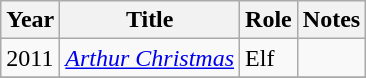<table class="wikitable">
<tr>
<th>Year</th>
<th>Title</th>
<th>Role</th>
<th>Notes</th>
</tr>
<tr>
<td>2011</td>
<td><em><a href='#'>Arthur Christmas</a></em></td>
<td>Elf</td>
<td></td>
</tr>
<tr>
</tr>
</table>
